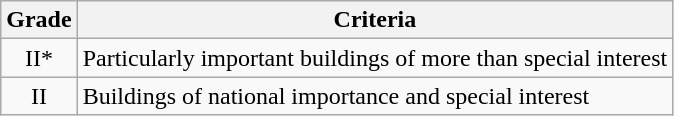<table class="wikitable">
<tr>
<th>Grade</th>
<th>Criteria</th>
</tr>
<tr>
<td align="center" >II*</td>
<td>Particularly important buildings of more than special interest</td>
</tr>
<tr>
<td align="center" >II</td>
<td>Buildings of national importance and special interest</td>
</tr>
</table>
